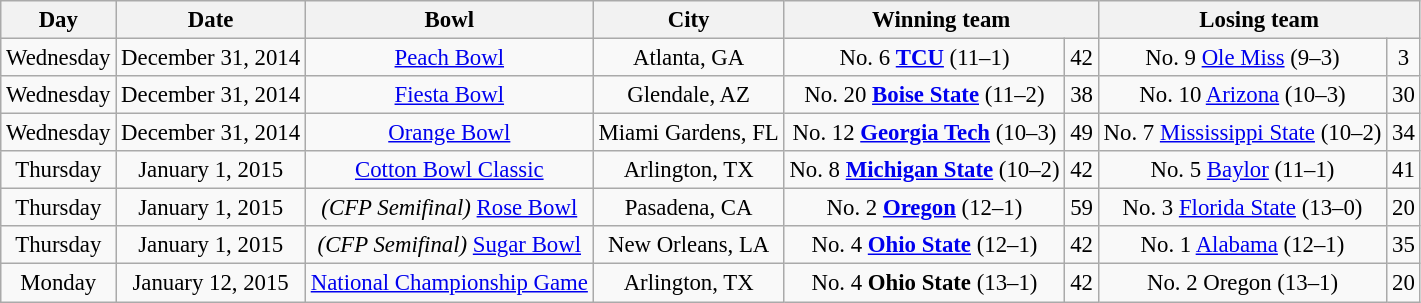<table class="wikitable" style="text-align:center; font-size: 95%;">
<tr>
<th>Day</th>
<th>Date</th>
<th>Bowl</th>
<th>City</th>
<th colspan=2>Winning team</th>
<th colspan=2>Losing team</th>
</tr>
<tr>
<td>Wednesday</td>
<td>December 31, 2014</td>
<td><a href='#'>Peach Bowl</a></td>
<td>Atlanta, GA</td>
<td>No. 6 <strong><a href='#'>TCU</a></strong> (11–1)</td>
<td>42</td>
<td>No. 9 <a href='#'>Ole Miss</a> (9–3)</td>
<td>3</td>
</tr>
<tr>
<td>Wednesday</td>
<td>December 31, 2014</td>
<td><a href='#'>Fiesta Bowl</a></td>
<td>Glendale, AZ</td>
<td>No. 20 <strong><a href='#'>Boise State</a></strong> (11–2)</td>
<td>38</td>
<td>No. 10 <a href='#'>Arizona</a> (10–3)</td>
<td>30</td>
</tr>
<tr>
<td>Wednesday</td>
<td>December 31, 2014</td>
<td><a href='#'>Orange Bowl</a></td>
<td>Miami Gardens, FL</td>
<td>No. 12 <strong><a href='#'>Georgia Tech</a></strong> (10–3)</td>
<td>49</td>
<td>No. 7 <a href='#'>Mississippi State</a> (10–2)</td>
<td>34</td>
</tr>
<tr>
<td>Thursday</td>
<td>January 1, 2015</td>
<td><a href='#'>Cotton Bowl Classic</a></td>
<td>Arlington, TX</td>
<td>No. 8 <strong><a href='#'>Michigan State</a></strong> (10–2)</td>
<td>42</td>
<td>No. 5 <a href='#'>Baylor</a> (11–1)</td>
<td>41</td>
</tr>
<tr>
<td>Thursday</td>
<td>January 1, 2015</td>
<td><em>(CFP Semifinal)</em> <a href='#'>Rose Bowl</a></td>
<td>Pasadena, CA</td>
<td>No. 2 <strong><a href='#'>Oregon</a></strong> (12–1)</td>
<td>59</td>
<td>No. 3 <a href='#'>Florida State</a> (13–0)</td>
<td>20</td>
</tr>
<tr>
<td>Thursday</td>
<td>January 1, 2015</td>
<td><em>(CFP Semifinal)</em> <a href='#'>Sugar Bowl</a></td>
<td>New Orleans, LA</td>
<td>No. 4 <strong><a href='#'>Ohio State</a></strong> (12–1)</td>
<td>42</td>
<td>No. 1 <a href='#'>Alabama</a> (12–1)</td>
<td>35</td>
</tr>
<tr>
<td>Monday</td>
<td>January 12, 2015</td>
<td><a href='#'>National Championship Game</a></td>
<td>Arlington, TX</td>
<td>No. 4 <strong>Ohio State</strong> (13–1)</td>
<td>42</td>
<td>No. 2 Oregon (13–1)</td>
<td>20</td>
</tr>
</table>
